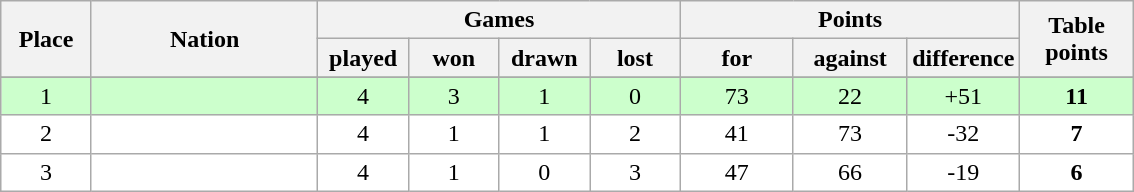<table class="wikitable">
<tr>
<th rowspan=2 width="8%">Place</th>
<th rowspan=2 width="20%">Nation</th>
<th colspan=4 width="32%">Games</th>
<th colspan=3 width="30%">Points</th>
<th rowspan=2 width="10%">Table<br>points</th>
</tr>
<tr>
<th width="8%">played</th>
<th width="8%">won</th>
<th width="8%">drawn</th>
<th width="8%">lost</th>
<th width="10%">for</th>
<th width="10%">against</th>
<th width="10%">difference</th>
</tr>
<tr>
</tr>
<tr bgcolor=#ccffcc align=center>
<td>1</td>
<td align=left></td>
<td>4</td>
<td>3</td>
<td>1</td>
<td>0</td>
<td>73</td>
<td>22</td>
<td>+51</td>
<td><strong>11</strong></td>
</tr>
<tr bgcolor=#ffffff align=center>
<td>2</td>
<td align=left></td>
<td>4</td>
<td>1</td>
<td>1</td>
<td>2</td>
<td>41</td>
<td>73</td>
<td>-32</td>
<td><strong>7</strong></td>
</tr>
<tr bgcolor=#ffffff align=center>
<td>3</td>
<td align=left></td>
<td>4</td>
<td>1</td>
<td>0</td>
<td>3</td>
<td>47</td>
<td>66</td>
<td>-19</td>
<td><strong>6</strong></td>
</tr>
</table>
